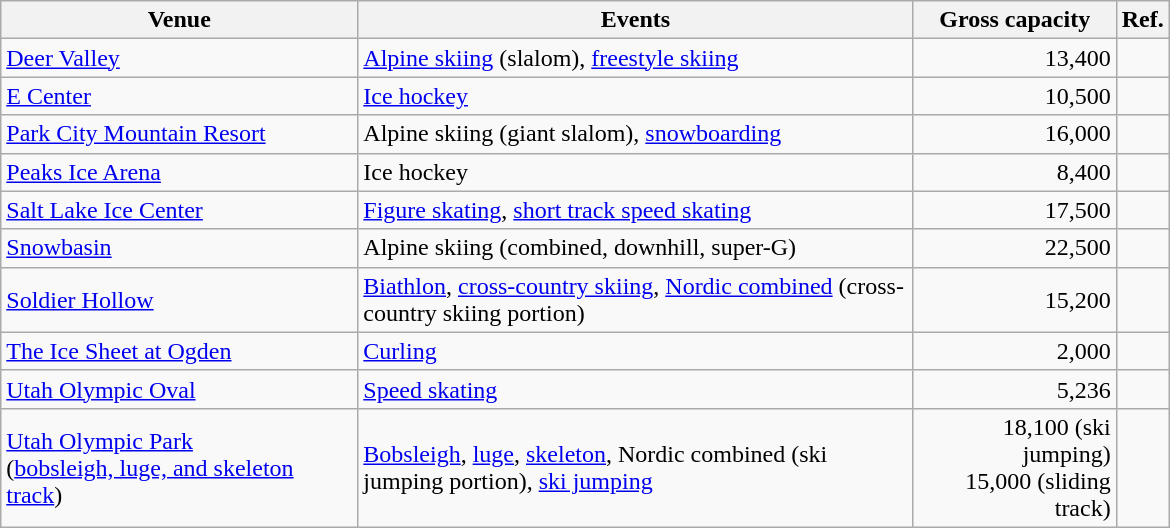<table class="wikitable sortable" style="width:780px;">
<tr>
<th style="width:32%;">Venue</th>
<th class="unsortable" style="width:50%;">Events</th>
<th style="width:18%;">Gross capacity</th>
<th class="unsortable">Ref.</th>
</tr>
<tr>
<td><a href='#'>Deer Valley</a></td>
<td><a href='#'>Alpine skiing</a> (slalom), <a href='#'>freestyle skiing</a></td>
<td style="text-align:right;">13,400</td>
<td style="text-align:center;"></td>
</tr>
<tr>
<td><a href='#'>E Center</a></td>
<td><a href='#'>Ice hockey</a></td>
<td style="text-align:right;">10,500</td>
<td style="text-align:center;"></td>
</tr>
<tr>
<td><a href='#'>Park City Mountain Resort</a></td>
<td>Alpine skiing (giant slalom), <a href='#'>snowboarding</a></td>
<td style="text-align:right;">16,000</td>
<td style="text-align:center;"></td>
</tr>
<tr>
<td><a href='#'>Peaks Ice Arena</a></td>
<td>Ice hockey</td>
<td style="text-align:right;">8,400</td>
<td style="text-align:center;"></td>
</tr>
<tr>
<td><a href='#'>Salt Lake Ice Center</a></td>
<td><a href='#'>Figure skating</a>, <a href='#'>short track speed skating</a></td>
<td style="text-align:right;">17,500</td>
<td style="text-align:center;"></td>
</tr>
<tr>
<td><a href='#'>Snowbasin</a></td>
<td>Alpine skiing (combined, downhill, super-G)</td>
<td style="text-align:right;">22,500</td>
<td style="text-align:center;"></td>
</tr>
<tr>
<td><a href='#'>Soldier Hollow</a></td>
<td><a href='#'>Biathlon</a>, <a href='#'>cross-country skiing</a>, <a href='#'>Nordic combined</a> (cross-country skiing portion)</td>
<td style="text-align:right;">15,200</td>
<td style="text-align:center;"></td>
</tr>
<tr>
<td><a href='#'>The Ice Sheet at Ogden</a></td>
<td><a href='#'>Curling</a></td>
<td style="text-align:right;">2,000</td>
<td style="text-align:center;"></td>
</tr>
<tr>
<td><a href='#'>Utah Olympic Oval</a></td>
<td><a href='#'>Speed skating</a></td>
<td style="text-align:right;">5,236</td>
<td style="text-align:center;"></td>
</tr>
<tr>
<td><a href='#'>Utah Olympic Park</a><br>(<a href='#'>bobsleigh, luge, and skeleton track</a>)</td>
<td><a href='#'>Bobsleigh</a>, <a href='#'>luge</a>, <a href='#'>skeleton</a>, Nordic combined (ski jumping portion), <a href='#'>ski jumping</a></td>
<td style="text-align:right;">18,100 (ski jumping)<br>15,000 (sliding track)</td>
<td style="text-align:center;"></td>
</tr>
</table>
